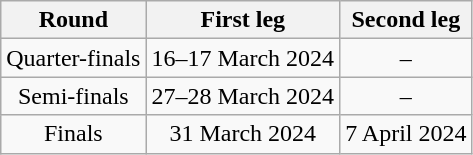<table class="wikitable" border="1">
<tr align="center">
<th>Round</th>
<th>First leg</th>
<th>Second leg</th>
</tr>
<tr align="center">
<td>Quarter-finals</td>
<td>16–17 March 2024</td>
<td>–</td>
</tr>
<tr align="center">
<td>Semi-finals</td>
<td>27–28 March 2024</td>
<td>–</td>
</tr>
<tr align="center">
<td>Finals</td>
<td>31 March 2024</td>
<td>7 April 2024</td>
</tr>
</table>
